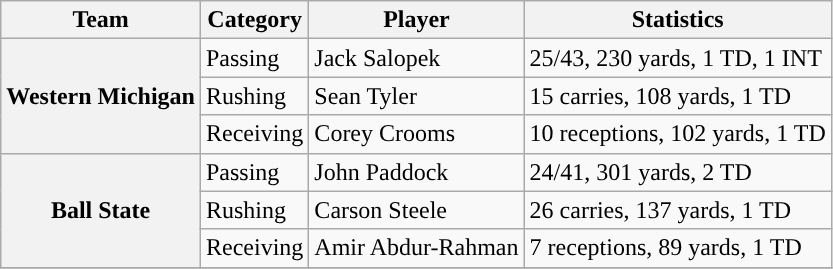<table class="wikitable" style="float: left;">
<tr>
<th>Team</th>
<th>Category</th>
<th>Player</th>
<th>Statistics</th>
</tr>
<tr>
<th rowspan=3>Western Michigan</th>
<td>Passing</td>
<td>Jack Salopek</td>
<td>25/43, 230 yards, 1 TD, 1 INT</td>
</tr>
<tr>
<td>Rushing</td>
<td>Sean Tyler</td>
<td>15 carries, 108 yards, 1 TD</td>
</tr>
<tr>
<td>Receiving</td>
<td>Corey Crooms</td>
<td>10 receptions, 102 yards, 1 TD</td>
</tr>
<tr>
<th rowspan=3 style=>Ball State</th>
<td>Passing</td>
<td>John Paddock</td>
<td>24/41, 301 yards, 2 TD</td>
</tr>
<tr>
<td>Rushing</td>
<td>Carson Steele</td>
<td>26 carries, 137 yards, 1 TD</td>
</tr>
<tr>
<td>Receiving</td>
<td>Amir Abdur-Rahman</td>
<td>7 receptions, 89 yards, 1 TD</td>
</tr>
<tr>
</tr>
</table>
